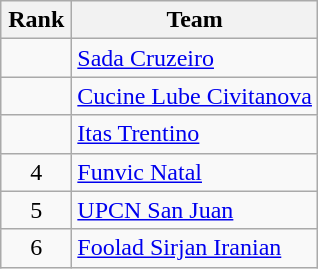<table class="wikitable" style="text-align:center;">
<tr>
<th width=40>Rank</th>
<th>Team</th>
</tr>
<tr>
<td></td>
<td style="text-align:left;"> <a href='#'>Sada Cruzeiro</a></td>
</tr>
<tr>
<td></td>
<td style="text-align:left;"> <a href='#'>Cucine Lube Civitanova</a></td>
</tr>
<tr>
<td></td>
<td style="text-align:left;"> <a href='#'>Itas Trentino</a></td>
</tr>
<tr>
<td>4</td>
<td style="text-align:left;"> <a href='#'>Funvic Natal</a></td>
</tr>
<tr>
<td>5</td>
<td style="text-align:left;"> <a href='#'>UPCN San Juan</a></td>
</tr>
<tr>
<td>6</td>
<td style="text-align:left;"> <a href='#'>Foolad Sirjan Iranian</a></td>
</tr>
</table>
